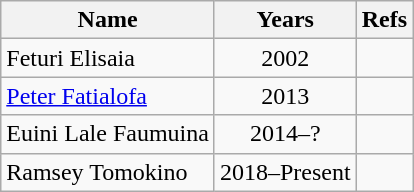<table class="sortable wikitable" style="text-align: center;">
<tr>
<th>Name</th>
<th>Years</th>
<th>Refs</th>
</tr>
<tr>
<td align="left">Feturi Elisaia</td>
<td>2002</td>
<td></td>
</tr>
<tr>
<td align="left"><a href='#'>Peter Fatialofa</a></td>
<td>2013</td>
<td></td>
</tr>
<tr>
<td align="left">Euini Lale Faumuina</td>
<td>2014–?</td>
<td></td>
</tr>
<tr>
<td align="left">Ramsey Tomokino</td>
<td>2018–Present</td>
<td></td>
</tr>
</table>
